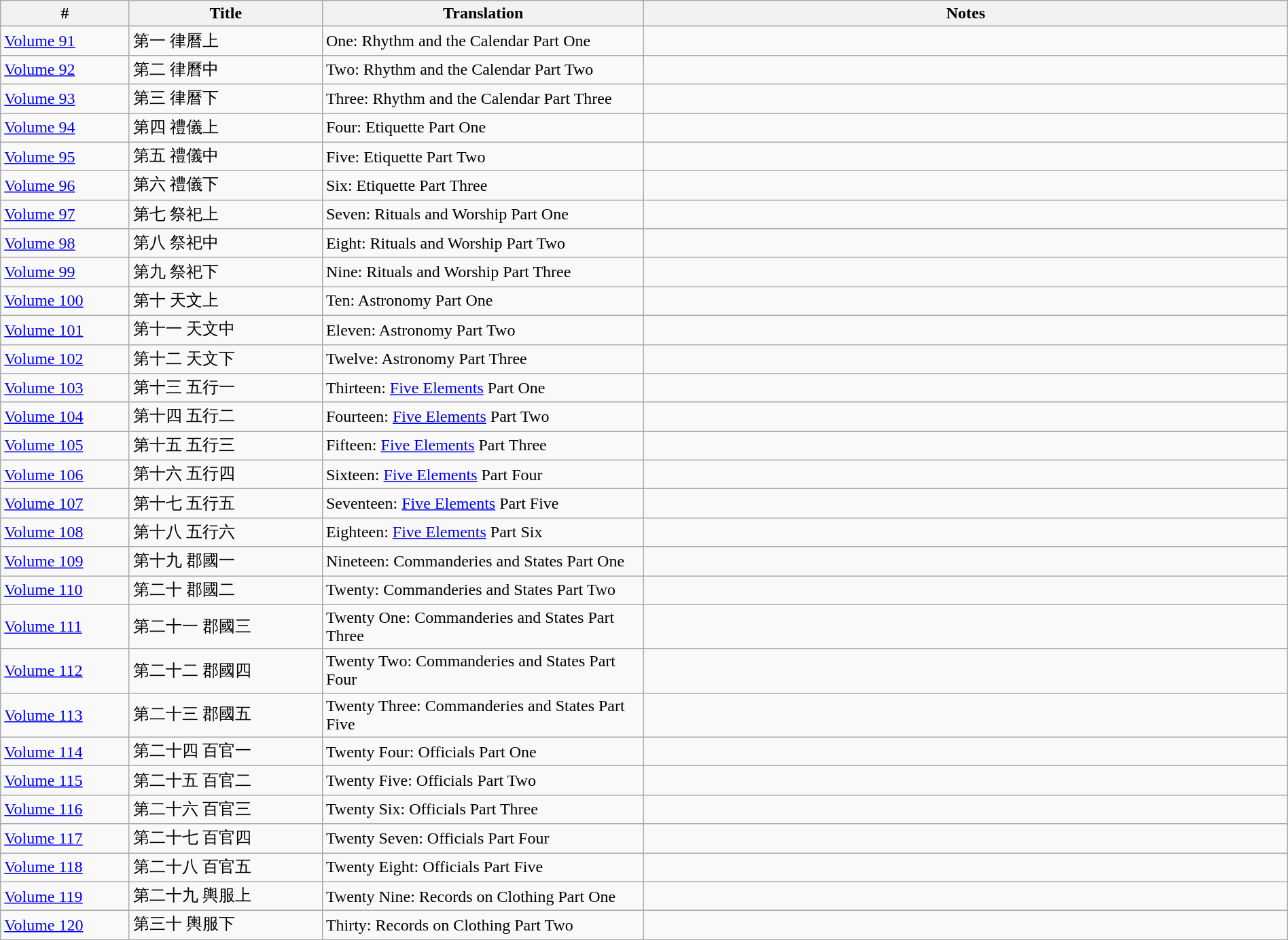<table class=wikitable width=100%>
<tr>
<th width=10%>#</th>
<th width=15%>Title</th>
<th width=25%>Translation</th>
<th width=50%>Notes</th>
</tr>
<tr>
<td><a href='#'>Volume 91</a></td>
<td>第一 律曆上</td>
<td>One: Rhythm and the Calendar Part One</td>
<td></td>
</tr>
<tr>
<td><a href='#'>Volume 92</a></td>
<td>第二 律曆中</td>
<td>Two: Rhythm and the Calendar Part Two</td>
<td></td>
</tr>
<tr>
<td><a href='#'>Volume 93</a></td>
<td>第三 律曆下</td>
<td>Three: Rhythm and the Calendar Part Three</td>
<td></td>
</tr>
<tr>
<td><a href='#'>Volume 94</a></td>
<td>第四 禮儀上</td>
<td>Four: Etiquette Part One</td>
<td></td>
</tr>
<tr>
<td><a href='#'>Volume 95</a></td>
<td>第五 禮儀中</td>
<td>Five: Etiquette Part Two</td>
<td></td>
</tr>
<tr>
<td><a href='#'>Volume 96</a></td>
<td>第六 禮儀下</td>
<td>Six: Etiquette Part Three</td>
<td></td>
</tr>
<tr>
<td><a href='#'>Volume 97</a></td>
<td>第七 祭祀上</td>
<td>Seven: Rituals and Worship Part One</td>
<td></td>
</tr>
<tr>
<td><a href='#'>Volume 98</a></td>
<td>第八 祭祀中</td>
<td>Eight: Rituals and Worship Part Two</td>
<td></td>
</tr>
<tr>
<td><a href='#'>Volume 99</a></td>
<td>第九 祭祀下</td>
<td>Nine: Rituals and Worship Part Three</td>
<td></td>
</tr>
<tr>
<td><a href='#'>Volume 100</a></td>
<td>第十 天文上</td>
<td>Ten: Astronomy Part One</td>
<td></td>
</tr>
<tr>
<td><a href='#'>Volume 101</a></td>
<td>第十一 天文中</td>
<td>Eleven: Astronomy Part Two</td>
<td></td>
</tr>
<tr>
<td><a href='#'>Volume 102</a></td>
<td>第十二 天文下</td>
<td>Twelve: Astronomy Part Three</td>
<td></td>
</tr>
<tr>
<td><a href='#'>Volume 103</a></td>
<td>第十三 五行一</td>
<td>Thirteen: <a href='#'>Five Elements</a> Part One</td>
<td></td>
</tr>
<tr>
<td><a href='#'>Volume 104</a></td>
<td>第十四 五行二</td>
<td>Fourteen: <a href='#'>Five Elements</a> Part Two</td>
<td></td>
</tr>
<tr>
<td><a href='#'>Volume 105</a></td>
<td>第十五 五行三</td>
<td>Fifteen: <a href='#'>Five Elements</a> Part Three</td>
<td></td>
</tr>
<tr>
<td><a href='#'>Volume 106</a></td>
<td>第十六 五行四</td>
<td>Sixteen: <a href='#'>Five Elements</a> Part Four</td>
<td></td>
</tr>
<tr>
<td><a href='#'>Volume 107</a></td>
<td>第十七 五行五</td>
<td>Seventeen: <a href='#'>Five Elements</a> Part Five</td>
<td></td>
</tr>
<tr>
<td><a href='#'>Volume 108</a></td>
<td>第十八 五行六</td>
<td>Eighteen: <a href='#'>Five Elements</a> Part Six</td>
<td></td>
</tr>
<tr>
<td><a href='#'>Volume 109</a></td>
<td>第十九 郡國一</td>
<td>Nineteen: Commanderies and States Part One</td>
<td></td>
</tr>
<tr>
<td><a href='#'>Volume 110</a></td>
<td>第二十 郡國二</td>
<td>Twenty: Commanderies and States Part Two</td>
<td></td>
</tr>
<tr>
<td><a href='#'>Volume 111</a></td>
<td>第二十一 郡國三</td>
<td>Twenty One: Commanderies and States Part Three</td>
<td></td>
</tr>
<tr>
<td><a href='#'>Volume 112</a></td>
<td>第二十二 郡國四</td>
<td>Twenty Two: Commanderies and States Part Four</td>
<td></td>
</tr>
<tr>
<td><a href='#'>Volume 113</a></td>
<td>第二十三 郡國五</td>
<td>Twenty Three: Commanderies and States Part Five</td>
<td></td>
</tr>
<tr>
<td><a href='#'>Volume 114</a></td>
<td>第二十四 百官一</td>
<td>Twenty Four: Officials Part One</td>
<td></td>
</tr>
<tr>
<td><a href='#'>Volume 115</a></td>
<td>第二十五 百官二</td>
<td>Twenty Five: Officials Part Two</td>
<td></td>
</tr>
<tr>
<td><a href='#'>Volume 116</a></td>
<td>第二十六 百官三</td>
<td>Twenty Six: Officials Part Three</td>
<td></td>
</tr>
<tr>
<td><a href='#'>Volume 117</a></td>
<td>第二十七 百官四</td>
<td>Twenty Seven: Officials Part Four</td>
<td></td>
</tr>
<tr>
<td><a href='#'>Volume 118</a></td>
<td>第二十八 百官五</td>
<td>Twenty Eight: Officials Part Five</td>
<td></td>
</tr>
<tr>
<td><a href='#'>Volume 119</a></td>
<td>第二十九 輿服上</td>
<td>Twenty Nine: Records on Clothing Part One</td>
<td></td>
</tr>
<tr>
<td><a href='#'>Volume 120</a></td>
<td>第三十 輿服下</td>
<td>Thirty: Records on Clothing Part Two</td>
<td></td>
</tr>
<tr>
</tr>
</table>
